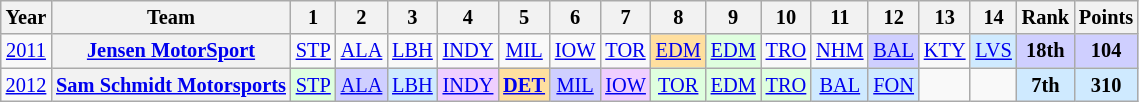<table class="wikitable" style="text-align:center; font-size:85%">
<tr>
<th>Year</th>
<th>Team</th>
<th>1</th>
<th>2</th>
<th>3</th>
<th>4</th>
<th>5</th>
<th>6</th>
<th>7</th>
<th>8</th>
<th>9</th>
<th>10</th>
<th>11</th>
<th>12</th>
<th>13</th>
<th>14</th>
<th>Rank</th>
<th>Points</th>
</tr>
<tr>
<td><a href='#'>2011</a></td>
<th nowrap><a href='#'>Jensen MotorSport</a></th>
<td><a href='#'>STP</a></td>
<td><a href='#'>ALA</a></td>
<td><a href='#'>LBH</a></td>
<td><a href='#'>INDY</a></td>
<td><a href='#'>MIL</a></td>
<td><a href='#'>IOW</a></td>
<td><a href='#'>TOR</a></td>
<td style="background:#FFDF9F;"><a href='#'>EDM</a><br></td>
<td style="background:#DFFFDF;"><a href='#'>EDM</a><br></td>
<td><a href='#'>TRO</a></td>
<td><a href='#'>NHM</a></td>
<td style="background:#CFCFFF;"><a href='#'>BAL</a><br></td>
<td><a href='#'>KTY</a></td>
<td style="background:#CFEAFF;"><a href='#'>LVS</a><br></td>
<td style="background:#CFCFFF;"><strong>18th</strong></td>
<td style="background:#CFCFFF;"><strong>104</strong></td>
</tr>
<tr>
<td><a href='#'>2012</a></td>
<th nowrap><a href='#'>Sam Schmidt Motorsports</a></th>
<td style="background:#DFFFDF;"><a href='#'>STP</a><br></td>
<td style="background:#CFCFFF;"><a href='#'>ALA</a><br></td>
<td style="background:#CFEAFF;"><a href='#'>LBH</a><br></td>
<td style="background:#EFCFFF;"><a href='#'>INDY</a><br></td>
<td style="background:#FFDF9F;"><strong><a href='#'>DET</a></strong><br></td>
<td style="background:#CFCFFF;"><a href='#'>MIL</a><br></td>
<td style="background:#EFCFFF;"><a href='#'>IOW</a><br></td>
<td style="background:#DFFFDF;"><a href='#'>TOR</a><br></td>
<td style="background:#DFFFDF;"><a href='#'>EDM</a><br></td>
<td style="background:#DFFFDF;"><a href='#'>TRO</a><br></td>
<td style="background:#CFEAFF;"><a href='#'>BAL</a><br></td>
<td style="background:#CFEAFF;"><a href='#'>FON</a><br></td>
<td></td>
<td></td>
<td style="background:#CFEAFF;"><strong>7th</strong></td>
<td style="background:#CFEAFF;"><strong>310</strong></td>
</tr>
</table>
